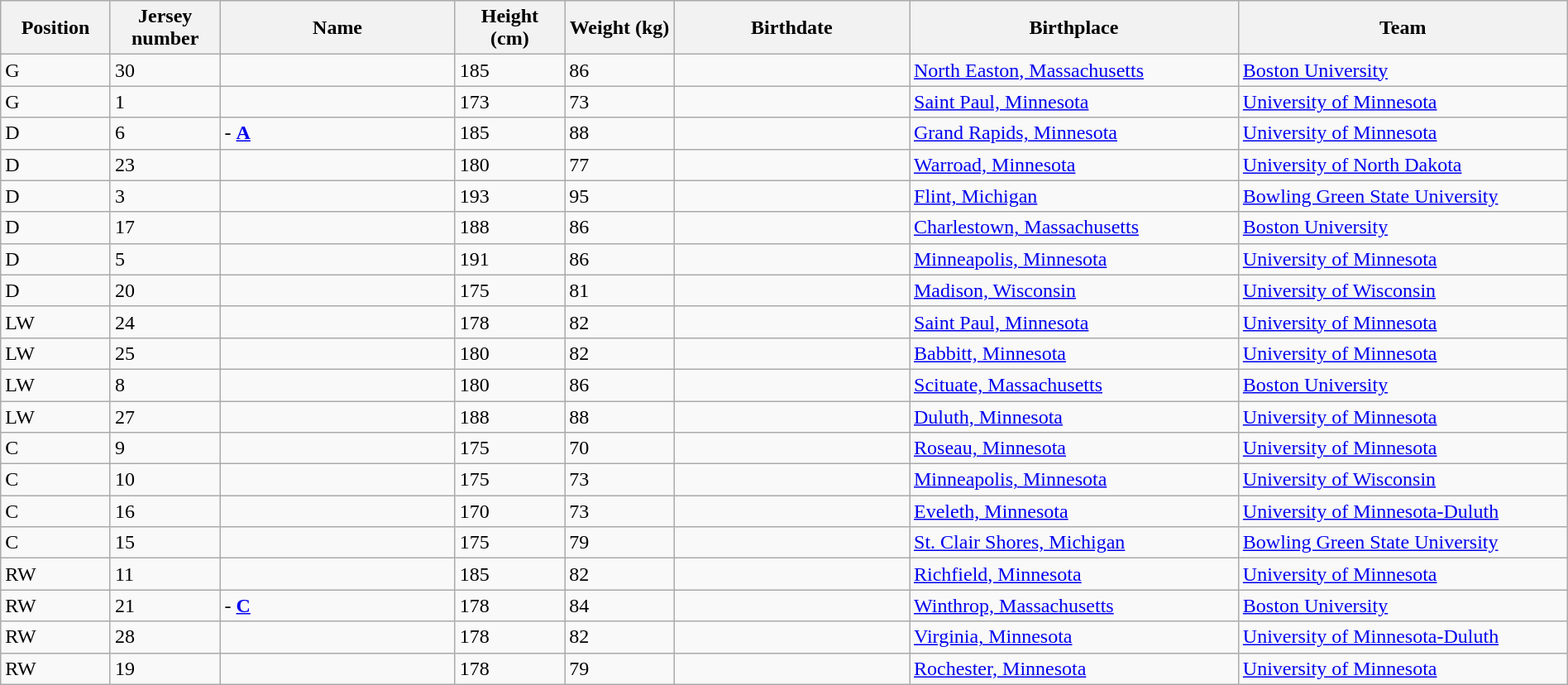<table border="1" width="100%" class="wikitable sortable">
<tr>
<th width="07%">Position</th>
<th width="07%">Jersey number</th>
<th width="15%">Name</th>
<th width="07%">Height (cm)</th>
<th width="07%">Weight (kg)</th>
<th width="15%">Birthdate</th>
<th width="21%">Birthplace</th>
<th width="21%">Team</th>
</tr>
<tr>
<td>G</td>
<td>30</td>
<td></td>
<td>185</td>
<td>86</td>
<td></td>
<td> <a href='#'>North Easton, Massachusetts</a></td>
<td> <a href='#'>Boston University</a></td>
</tr>
<tr>
<td>G</td>
<td>1</td>
<td></td>
<td>173</td>
<td>73</td>
<td></td>
<td> <a href='#'>Saint Paul, Minnesota</a></td>
<td> <a href='#'>University of Minnesota</a></td>
</tr>
<tr>
<td>D</td>
<td>6</td>
<td> - <strong><a href='#'>A</a></strong></td>
<td>185</td>
<td>88</td>
<td></td>
<td> <a href='#'>Grand Rapids, Minnesota</a></td>
<td> <a href='#'>University of Minnesota</a></td>
</tr>
<tr>
<td>D</td>
<td>23</td>
<td></td>
<td>180</td>
<td>77</td>
<td></td>
<td> <a href='#'>Warroad, Minnesota</a></td>
<td> <a href='#'>University of North Dakota</a></td>
</tr>
<tr>
<td>D</td>
<td>3</td>
<td></td>
<td>193</td>
<td>95</td>
<td></td>
<td> <a href='#'>Flint, Michigan</a></td>
<td> <a href='#'>Bowling Green State University</a></td>
</tr>
<tr>
<td>D</td>
<td>17</td>
<td></td>
<td>188</td>
<td>86</td>
<td></td>
<td> <a href='#'>Charlestown, Massachusetts</a></td>
<td> <a href='#'>Boston University</a></td>
</tr>
<tr>
<td>D</td>
<td>5</td>
<td></td>
<td>191</td>
<td>86</td>
<td></td>
<td> <a href='#'>Minneapolis, Minnesota</a></td>
<td> <a href='#'>University of Minnesota</a></td>
</tr>
<tr>
<td>D</td>
<td>20</td>
<td></td>
<td>175</td>
<td>81</td>
<td></td>
<td> <a href='#'>Madison, Wisconsin</a></td>
<td> <a href='#'>University of Wisconsin</a></td>
</tr>
<tr>
<td>LW</td>
<td>24</td>
<td></td>
<td>178</td>
<td>82</td>
<td></td>
<td> <a href='#'>Saint Paul, Minnesota</a></td>
<td> <a href='#'>University of Minnesota</a></td>
</tr>
<tr>
<td>LW</td>
<td>25</td>
<td></td>
<td>180</td>
<td>82</td>
<td></td>
<td> <a href='#'>Babbitt, Minnesota</a></td>
<td> <a href='#'>University of Minnesota</a></td>
</tr>
<tr>
<td>LW</td>
<td>8</td>
<td></td>
<td>180</td>
<td>86</td>
<td></td>
<td> <a href='#'>Scituate, Massachusetts</a></td>
<td> <a href='#'>Boston University</a></td>
</tr>
<tr>
<td>LW</td>
<td>27</td>
<td></td>
<td>188</td>
<td>88</td>
<td></td>
<td> <a href='#'>Duluth, Minnesota</a></td>
<td> <a href='#'>University of Minnesota</a></td>
</tr>
<tr>
<td>C</td>
<td>9</td>
<td></td>
<td>175</td>
<td>70</td>
<td></td>
<td> <a href='#'>Roseau, Minnesota</a></td>
<td> <a href='#'>University of Minnesota</a></td>
</tr>
<tr>
<td>C</td>
<td>10</td>
<td></td>
<td>175</td>
<td>73</td>
<td></td>
<td> <a href='#'>Minneapolis, Minnesota</a></td>
<td> <a href='#'>University of Wisconsin</a></td>
</tr>
<tr>
<td>C</td>
<td>16</td>
<td></td>
<td>170</td>
<td>73</td>
<td></td>
<td> <a href='#'>Eveleth, Minnesota</a></td>
<td> <a href='#'>University of Minnesota-Duluth</a></td>
</tr>
<tr>
<td>C</td>
<td>15</td>
<td></td>
<td>175</td>
<td>79</td>
<td></td>
<td> <a href='#'>St. Clair Shores, Michigan</a></td>
<td> <a href='#'>Bowling Green State University</a></td>
</tr>
<tr>
<td>RW</td>
<td>11</td>
<td></td>
<td>185</td>
<td>82</td>
<td></td>
<td> <a href='#'>Richfield, Minnesota</a></td>
<td> <a href='#'>University of Minnesota</a></td>
</tr>
<tr>
<td>RW</td>
<td>21</td>
<td> - <strong><a href='#'>C</a></strong></td>
<td>178</td>
<td>84</td>
<td></td>
<td> <a href='#'>Winthrop, Massachusetts</a></td>
<td> <a href='#'>Boston University</a></td>
</tr>
<tr>
<td>RW</td>
<td>28</td>
<td></td>
<td>178</td>
<td>82</td>
<td></td>
<td> <a href='#'>Virginia, Minnesota</a></td>
<td> <a href='#'>University of Minnesota-Duluth</a></td>
</tr>
<tr>
<td>RW</td>
<td>19</td>
<td></td>
<td>178</td>
<td>79</td>
<td></td>
<td> <a href='#'>Rochester, Minnesota</a></td>
<td> <a href='#'>University of Minnesota</a></td>
</tr>
</table>
